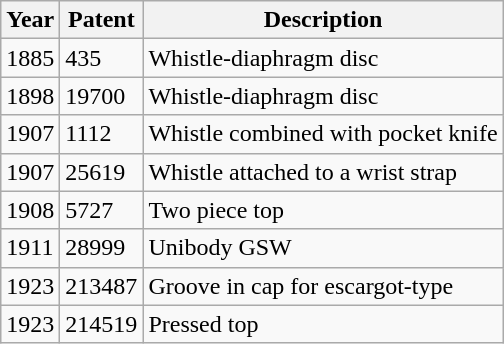<table class="wikitable">
<tr>
<th>Year</th>
<th>Patent</th>
<th>Description</th>
</tr>
<tr>
<td>1885</td>
<td>435</td>
<td>Whistle-diaphragm disc</td>
</tr>
<tr>
<td>1898</td>
<td>19700</td>
<td>Whistle-diaphragm disc</td>
</tr>
<tr>
<td>1907</td>
<td>1112</td>
<td>Whistle combined with pocket knife</td>
</tr>
<tr>
<td>1907</td>
<td>25619</td>
<td>Whistle attached to a wrist strap</td>
</tr>
<tr>
<td>1908</td>
<td>5727</td>
<td>Two piece top</td>
</tr>
<tr>
<td>1911</td>
<td>28999</td>
<td>Unibody GSW</td>
</tr>
<tr>
<td>1923</td>
<td>213487</td>
<td>Groove in cap for escargot-type</td>
</tr>
<tr>
<td>1923</td>
<td>214519</td>
<td>Pressed top</td>
</tr>
</table>
